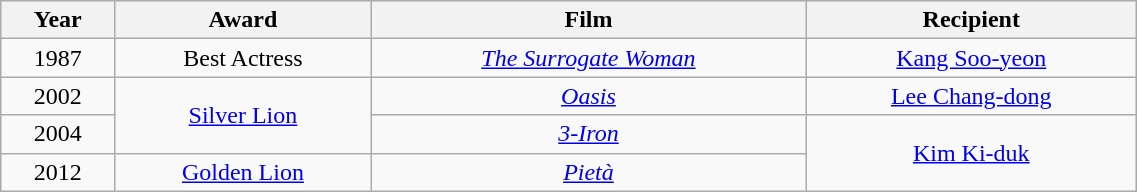<table class="wikitable mw-collapsible mw-collapsed" style="text-align:center; width:60%;">
<tr>
<th>Year</th>
<th>Award</th>
<th>Film</th>
<th>Recipient</th>
</tr>
<tr>
<td>1987</td>
<td>Best Actress</td>
<td><em><a href='#'>The Surrogate Woman</a></em></td>
<td><a href='#'>Kang Soo-yeon</a></td>
</tr>
<tr>
<td>2002</td>
<td rowspan="2"><a href='#'>Silver Lion</a></td>
<td><a href='#'><em>Oasis</em></a></td>
<td><a href='#'>Lee Chang-dong</a></td>
</tr>
<tr>
<td>2004</td>
<td><em><a href='#'>3-Iron</a></em></td>
<td rowspan="2"><a href='#'>Kim Ki-duk</a></td>
</tr>
<tr>
<td>2012</td>
<td><a href='#'>Golden Lion</a></td>
<td><em><a href='#'>Pietà</a></em></td>
</tr>
</table>
